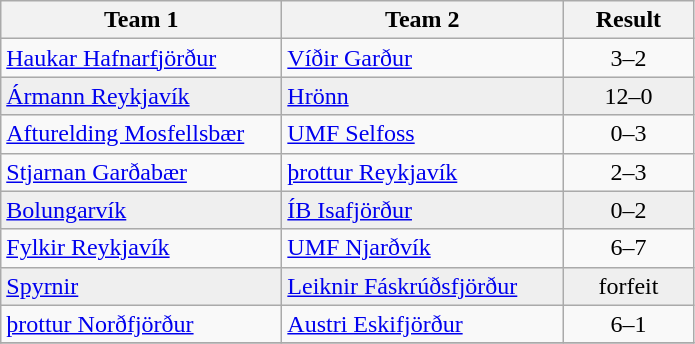<table class="wikitable">
<tr>
<th width="180">Team 1</th>
<th width="180">Team 2</th>
<th width="80">Result</th>
</tr>
<tr>
<td><a href='#'>Haukar Hafnarfjörður</a></td>
<td><a href='#'>Víðir Garður</a></td>
<td align="center">3–2</td>
</tr>
<tr style="background:#EFEFEF">
<td><a href='#'>Ármann Reykjavík</a></td>
<td><a href='#'>Hrönn</a></td>
<td align="center">12–0</td>
</tr>
<tr>
<td><a href='#'>Afturelding Mosfellsbær</a></td>
<td><a href='#'>UMF Selfoss</a></td>
<td align="center">0–3</td>
</tr>
<tr>
<td><a href='#'>Stjarnan Garðabær</a></td>
<td><a href='#'>þrottur Reykjavík</a></td>
<td align="center">2–3</td>
</tr>
<tr style="background:#EFEFEF">
<td><a href='#'>Bolungarvík</a></td>
<td><a href='#'>ÍB Isafjörður</a></td>
<td align="center">0–2</td>
</tr>
<tr>
<td><a href='#'>Fylkir Reykjavík</a></td>
<td><a href='#'>UMF Njarðvík</a></td>
<td align="center">6–7</td>
</tr>
<tr style="background:#EFEFEF">
<td><a href='#'>Spyrnir</a></td>
<td><a href='#'>Leiknir Fáskrúðsfjörður</a></td>
<td align="center">forfeit</td>
</tr>
<tr>
<td><a href='#'>þrottur Norðfjörður</a></td>
<td><a href='#'>Austri Eskifjörður</a></td>
<td align="center">6–1</td>
</tr>
<tr style="background:#EFEFEF">
</tr>
</table>
